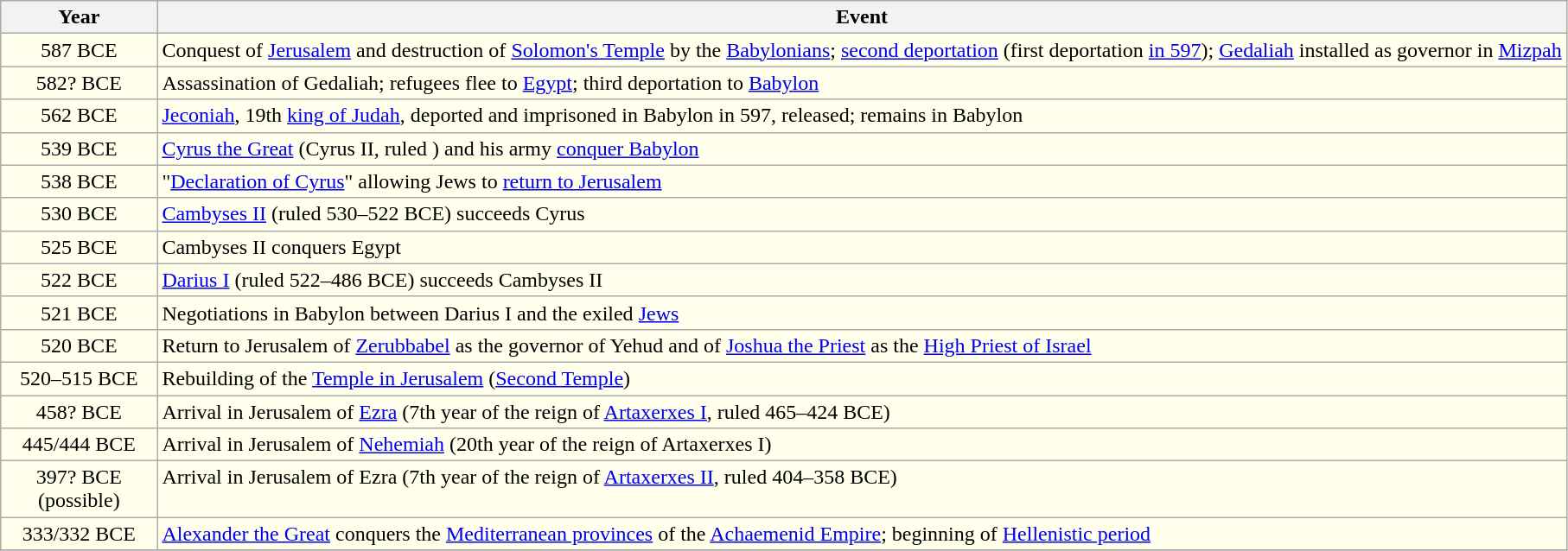<table class="wikitable" style="align: center;">
<tr>
<th width="10%">Year</th>
<th width="90%">Event<br></th>
</tr>
<tr bgcolor="#ffffec" align="left" valign=top>
<td align="center">587 BCE</td>
<td align="left">Conquest of <a href='#'>Jerusalem</a> and destruction of <a href='#'>Solomon's Temple</a> by the <a href='#'>Babylonians</a>; <a href='#'>second deportation</a> (first deportation <a href='#'>in 597</a>); <a href='#'>Gedaliah</a> installed as governor in <a href='#'>Mizpah</a></td>
</tr>
<tr bgcolor="#ffffec" align="left" valign=top>
<td align="center">582? BCE</td>
<td align="left">Assassination of Gedaliah; refugees flee to <a href='#'>Egypt</a>; third deportation to <a href='#'>Babylon</a></td>
</tr>
<tr bgcolor="#ffffec" align="left" valign=top>
<td align="center">562 BCE</td>
<td align="left"><a href='#'>Jeconiah</a>, 19th <a href='#'>king of Judah</a>, deported and imprisoned in Babylon in 597, released; remains in Babylon</td>
</tr>
<tr bgcolor="#ffffec" align="left" valign=top>
<td align="center">539 BCE</td>
<td align="left"><a href='#'>Cyrus the Great</a> (Cyrus II, ruled ) and his army <a href='#'>conquer Babylon</a></td>
</tr>
<tr bgcolor="#ffffec" align="left" valign=top>
<td align="center">538 BCE</td>
<td align="left">"<a href='#'>Declaration of Cyrus</a>" allowing Jews to <a href='#'>return to Jerusalem</a></td>
</tr>
<tr bgcolor="#ffffec" align="left" valign=top>
<td align="center">530 BCE</td>
<td align="left"><a href='#'>Cambyses II</a> (ruled 530–522 BCE) succeeds Cyrus</td>
</tr>
<tr bgcolor="#ffffec" align="left" valign=top>
<td align="center">525 BCE</td>
<td align="left">Cambyses II conquers Egypt</td>
</tr>
<tr bgcolor="#ffffec" align="left" valign=top>
<td align="center">522 BCE</td>
<td align="left"><a href='#'>Darius I</a> (ruled 522–486 BCE) succeeds Cambyses II</td>
</tr>
<tr bgcolor="#ffffec" align="left" valign=top>
<td align="center">521 BCE</td>
<td align="left">Negotiations in Babylon between Darius I and the exiled <a href='#'>Jews</a></td>
</tr>
<tr bgcolor="#ffffec" align="left" valign=top>
<td align="center">520 BCE</td>
<td align="left">Return to Jerusalem of <a href='#'>Zerubbabel</a> as the governor of Yehud and of <a href='#'>Joshua the Priest</a> as the <a href='#'>High Priest of Israel</a></td>
</tr>
<tr bgcolor="#ffffec" align="left" valign=top>
<td align="center">520–515 BCE</td>
<td align="left">Rebuilding of the <a href='#'>Temple in Jerusalem</a> (<a href='#'>Second Temple</a>)</td>
</tr>
<tr bgcolor="#ffffec" align="left" valign=top>
<td align="center">458? BCE</td>
<td align="left">Arrival in Jerusalem of <a href='#'>Ezra</a> (7th year of the reign of <a href='#'>Artaxerxes I</a>, ruled 465–424 BCE)</td>
</tr>
<tr bgcolor="#ffffec" align="left" valign=top>
<td align="center">445/444 BCE</td>
<td align="left">Arrival in Jerusalem of <a href='#'>Nehemiah</a> (20th year of the reign of Artaxerxes I)</td>
</tr>
<tr bgcolor="#ffffec" align="left" valign=top>
<td align="center">397? BCE<br>(possible)</td>
<td align="left">Arrival in Jerusalem of Ezra (7th year of the reign of <a href='#'>Artaxerxes II</a>, ruled 404–358 BCE)</td>
</tr>
<tr bgcolor="#ffffec" align="left" valign=top>
<td align="center">333/332 BCE</td>
<td align="left"><a href='#'>Alexander the Great</a> conquers the <a href='#'>Mediterranean provinces</a> of the <a href='#'>Achaemenid Empire</a>; beginning of <a href='#'>Hellenistic period</a></td>
</tr>
<tr bgcolor="#ffffec" align="left" valign=top>
</tr>
</table>
